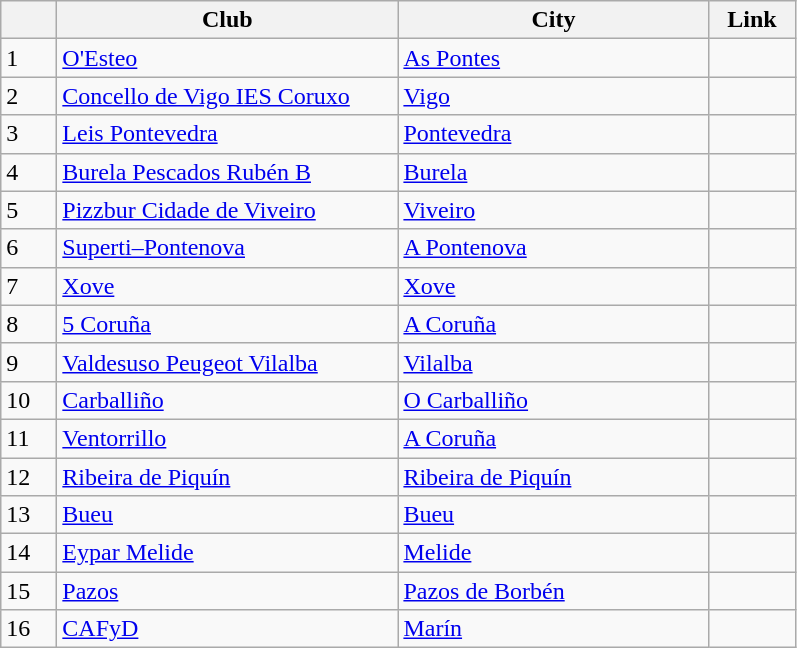<table class="wikitable sortable">
<tr>
<th width=30></th>
<th width=220>Club</th>
<th width=200>City</th>
<th width=50>Link</th>
</tr>
<tr>
<td>1</td>
<td><a href='#'>O'Esteo</a></td>
<td><a href='#'>As Pontes</a></td>
<td></td>
</tr>
<tr>
<td>2</td>
<td><a href='#'>Concello de Vigo IES Coruxo</a></td>
<td><a href='#'>Vigo</a></td>
<td></td>
</tr>
<tr>
<td>3</td>
<td><a href='#'>Leis Pontevedra</a></td>
<td><a href='#'>Pontevedra</a></td>
<td></td>
</tr>
<tr>
<td>4</td>
<td><a href='#'>Burela Pescados Rubén B</a></td>
<td><a href='#'>Burela</a></td>
<td></td>
</tr>
<tr>
<td>5</td>
<td><a href='#'>Pizzbur Cidade de Viveiro</a></td>
<td><a href='#'>Viveiro</a></td>
<td></td>
</tr>
<tr>
<td>6</td>
<td><a href='#'>Superti–Pontenova</a></td>
<td><a href='#'>A Pontenova</a></td>
<td></td>
</tr>
<tr>
<td>7</td>
<td><a href='#'>Xove</a></td>
<td><a href='#'>Xove</a></td>
<td></td>
</tr>
<tr>
<td>8</td>
<td><a href='#'>5 Coruña</a></td>
<td><a href='#'>A Coruña</a></td>
<td></td>
</tr>
<tr>
<td>9</td>
<td><a href='#'>Valdesuso Peugeot Vilalba</a></td>
<td><a href='#'>Vilalba</a></td>
<td></td>
</tr>
<tr>
<td>10</td>
<td><a href='#'>Carballiño</a></td>
<td><a href='#'>O Carballiño</a></td>
<td></td>
</tr>
<tr>
<td>11</td>
<td><a href='#'>Ventorrillo</a></td>
<td><a href='#'>A Coruña</a></td>
<td></td>
</tr>
<tr>
<td>12</td>
<td><a href='#'>Ribeira de Piquín</a></td>
<td><a href='#'>Ribeira de Piquín</a></td>
<td></td>
</tr>
<tr>
<td>13</td>
<td><a href='#'>Bueu</a></td>
<td><a href='#'>Bueu</a></td>
<td></td>
</tr>
<tr>
<td>14</td>
<td><a href='#'>Eypar Melide</a></td>
<td><a href='#'>Melide</a></td>
<td></td>
</tr>
<tr>
<td>15</td>
<td><a href='#'>Pazos</a></td>
<td><a href='#'>Pazos de Borbén</a></td>
<td></td>
</tr>
<tr>
<td>16</td>
<td><a href='#'>CAFyD</a></td>
<td><a href='#'>Marín</a></td>
<td></td>
</tr>
</table>
